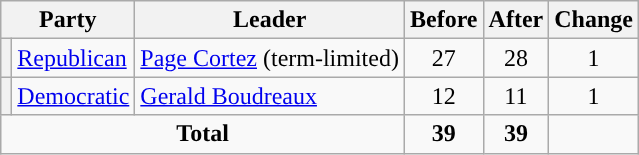<table class="wikitable" style="text-align:center;">
<tr>
<th colspan="2">Party</th>
<th>Leader</th>
<th>Before</th>
<th>After</th>
<th>Change</th>
</tr>
<tr>
<th style="background-color:"></th>
<td style="text-align:left;"><a href='#'>Republican</a></td>
<td style="text-align:left;"><a href='#'>Page Cortez</a> (term-limited)</td>
<td>27</td>
<td>28</td>
<td> 1</td>
</tr>
<tr>
<th style="background-color:"></th>
<td style="text-align:left;"><a href='#'>Democratic</a></td>
<td style="text-align:left;"><a href='#'>Gerald Boudreaux</a></td>
<td>12</td>
<td>11</td>
<td> 1</td>
</tr>
<tr>
<td colspan="3"><strong>Total</strong></td>
<td><strong>39</strong></td>
<td><strong>39</strong></td>
<td></td>
</tr>
</table>
